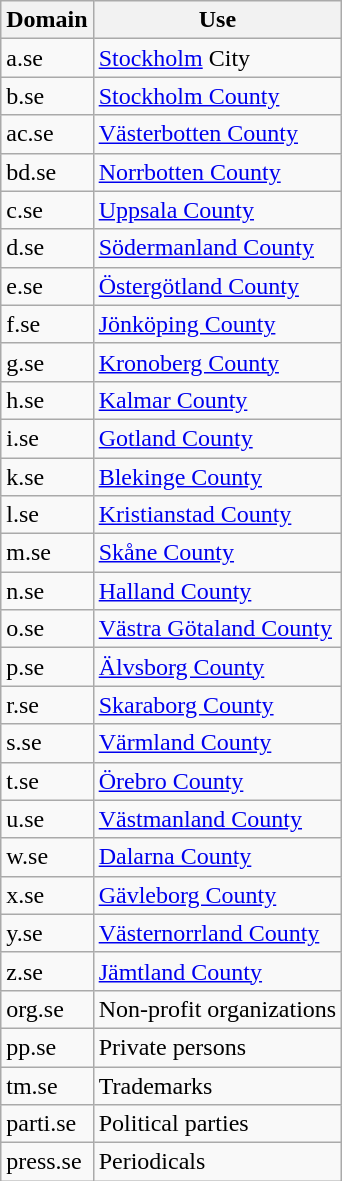<table class="wikitable sortable">
<tr>
<th>Domain</th>
<th>Use</th>
</tr>
<tr>
<td>a.se</td>
<td><a href='#'>Stockholm</a> City</td>
</tr>
<tr>
<td>b.se</td>
<td><a href='#'>Stockholm County</a></td>
</tr>
<tr>
<td>ac.se</td>
<td><a href='#'>Västerbotten County</a></td>
</tr>
<tr>
<td>bd.se</td>
<td><a href='#'>Norrbotten County</a></td>
</tr>
<tr>
<td>c.se</td>
<td><a href='#'>Uppsala County</a></td>
</tr>
<tr>
<td>d.se</td>
<td><a href='#'>Södermanland County</a></td>
</tr>
<tr>
<td>e.se</td>
<td><a href='#'>Östergötland County</a></td>
</tr>
<tr>
<td>f.se</td>
<td><a href='#'>Jönköping County</a></td>
</tr>
<tr>
<td>g.se</td>
<td><a href='#'>Kronoberg County</a></td>
</tr>
<tr>
<td>h.se</td>
<td><a href='#'>Kalmar County</a></td>
</tr>
<tr>
<td>i.se</td>
<td><a href='#'>Gotland County</a></td>
</tr>
<tr>
<td>k.se</td>
<td><a href='#'>Blekinge County</a></td>
</tr>
<tr>
<td>l.se</td>
<td><a href='#'>Kristianstad County</a></td>
</tr>
<tr>
<td>m.se</td>
<td><a href='#'>Skåne County</a></td>
</tr>
<tr>
<td>n.se</td>
<td><a href='#'>Halland County</a></td>
</tr>
<tr>
<td>o.se</td>
<td><a href='#'>Västra Götaland County</a></td>
</tr>
<tr>
<td>p.se</td>
<td><a href='#'>Älvsborg County</a></td>
</tr>
<tr>
<td>r.se</td>
<td><a href='#'>Skaraborg County</a></td>
</tr>
<tr>
<td>s.se</td>
<td><a href='#'>Värmland County</a></td>
</tr>
<tr>
<td>t.se</td>
<td><a href='#'>Örebro County</a></td>
</tr>
<tr>
<td>u.se</td>
<td><a href='#'>Västmanland County</a></td>
</tr>
<tr>
<td>w.se</td>
<td><a href='#'>Dalarna County</a></td>
</tr>
<tr>
<td>x.se</td>
<td><a href='#'>Gävleborg County</a></td>
</tr>
<tr>
<td>y.se</td>
<td><a href='#'>Västernorrland County</a></td>
</tr>
<tr>
<td>z.se</td>
<td><a href='#'>Jämtland County</a></td>
</tr>
<tr>
<td>org.se</td>
<td>Non-profit organizations</td>
</tr>
<tr>
<td>pp.se</td>
<td>Private persons</td>
</tr>
<tr>
<td>tm.se</td>
<td>Trademarks</td>
</tr>
<tr>
<td>parti.se</td>
<td>Political parties</td>
</tr>
<tr>
<td>press.se</td>
<td>Periodicals</td>
</tr>
</table>
